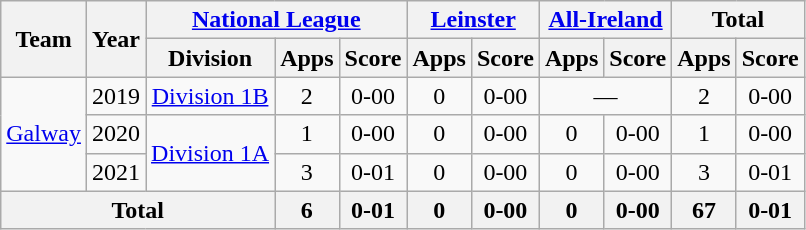<table class="wikitable" style="text-align:center">
<tr>
<th rowspan="2">Team</th>
<th rowspan="2">Year</th>
<th colspan="3"><a href='#'>National League</a></th>
<th colspan="2"><a href='#'>Leinster</a></th>
<th colspan="2"><a href='#'>All-Ireland</a></th>
<th colspan="2">Total</th>
</tr>
<tr>
<th>Division</th>
<th>Apps</th>
<th>Score</th>
<th>Apps</th>
<th>Score</th>
<th>Apps</th>
<th>Score</th>
<th>Apps</th>
<th>Score</th>
</tr>
<tr>
<td rowspan="3"><a href='#'>Galway</a></td>
<td>2019</td>
<td rowspan="1"><a href='#'>Division 1B</a></td>
<td>2</td>
<td>0-00</td>
<td>0</td>
<td>0-00</td>
<td colspan=2>—</td>
<td>2</td>
<td>0-00</td>
</tr>
<tr>
<td>2020</td>
<td rowspan="2"><a href='#'>Division 1A</a></td>
<td>1</td>
<td>0-00</td>
<td>0</td>
<td>0-00</td>
<td>0</td>
<td>0-00</td>
<td>1</td>
<td>0-00</td>
</tr>
<tr>
<td>2021</td>
<td>3</td>
<td>0-01</td>
<td>0</td>
<td>0-00</td>
<td>0</td>
<td>0-00</td>
<td>3</td>
<td>0-01</td>
</tr>
<tr>
<th colspan="3">Total</th>
<th>6</th>
<th>0-01</th>
<th>0</th>
<th>0-00</th>
<th>0</th>
<th>0-00</th>
<th>67</th>
<th>0-01</th>
</tr>
</table>
